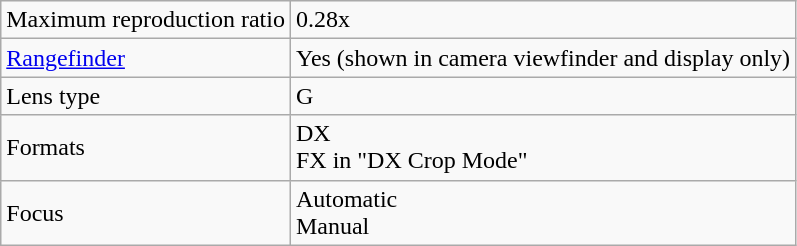<table class="wikitable">
<tr>
<td>Maximum reproduction ratio</td>
<td>0.28x</td>
</tr>
<tr>
<td><a href='#'>Rangefinder</a></td>
<td>Yes (shown in camera viewfinder and display only)</td>
</tr>
<tr>
<td>Lens type</td>
<td>G</td>
</tr>
<tr>
<td>Formats</td>
<td>DX<br>FX in "DX Crop Mode"</td>
</tr>
<tr>
<td>Focus</td>
<td>Automatic<br>Manual</td>
</tr>
</table>
